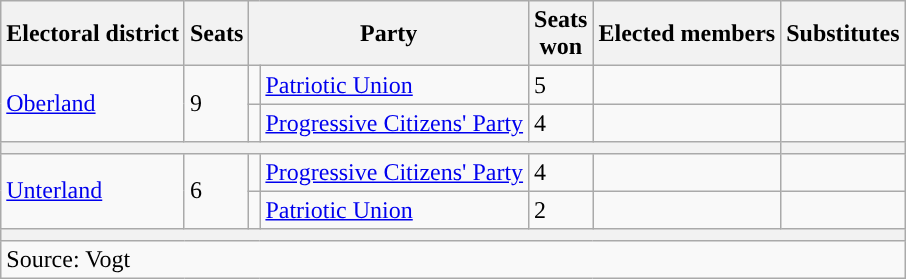<table class="wikitable">
<tr>
<th scope="col">Electoral district</th>
<th scope="col">Seats</th>
<th scope="col" colspan="2">Party</th>
<th scope="col">Seats<br>won</th>
<th scope="col">Elected members</th>
<th scope="col">Substitutes</th>
</tr>
<tr>
<td rowspan="2"><a href='#'>Oberland</a></td>
<td rowspan="2">9</td>
<td></td>
<td><a href='#'>Patriotic Union</a></td>
<td>5</td>
<td></td>
<td></td>
</tr>
<tr>
<td></td>
<td><a href='#'>Progressive Citizens' Party</a></td>
<td>4</td>
<td></td>
<td></td>
</tr>
<tr>
<th colspan="6"></th>
<th></th>
</tr>
<tr>
<td rowspan="2"><a href='#'>Unterland</a></td>
<td rowspan="2">6</td>
<td></td>
<td><a href='#'>Progressive Citizens' Party</a></td>
<td>4</td>
<td></td>
<td></td>
</tr>
<tr>
<td></td>
<td><a href='#'>Patriotic Union</a></td>
<td>2</td>
<td></td>
<td></td>
</tr>
<tr>
<th colspan="7"></th>
</tr>
<tr>
<td colspan="7">Source: Vogt</td>
</tr>
</table>
